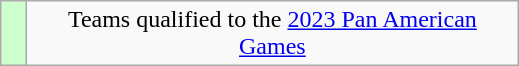<table class="wikitable" style="text-align: center;">
<tr>
<td width=10px bgcolor=#ccffcc></td>
<td width=320px>Teams qualified to the <a href='#'>2023 Pan American Games</a></td>
</tr>
</table>
